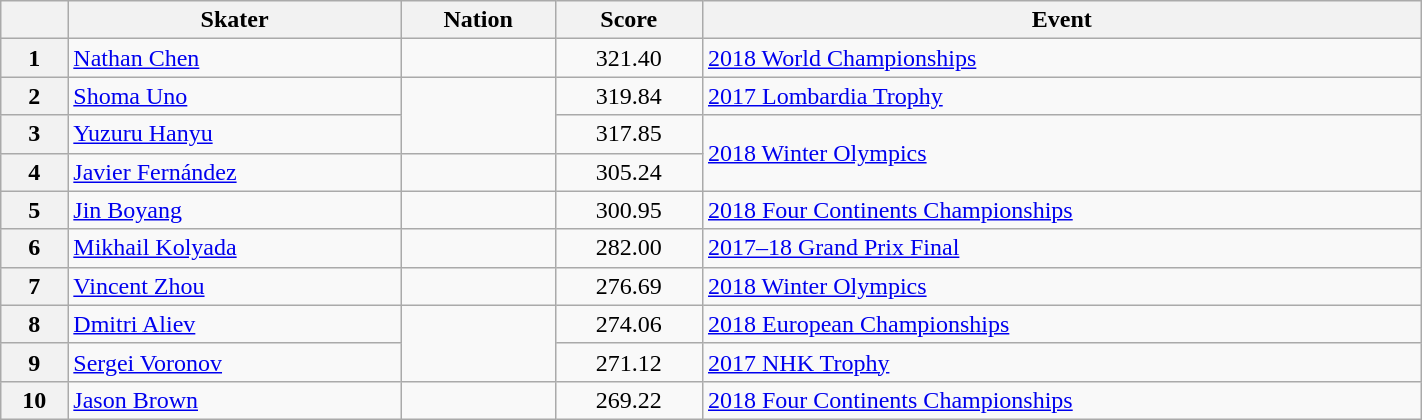<table class="wikitable sortable" style="text-align:left; width:75%">
<tr>
<th scope="col"></th>
<th scope="col">Skater</th>
<th scope="col">Nation</th>
<th scope="col">Score</th>
<th scope="col">Event</th>
</tr>
<tr>
<th scope="row">1</th>
<td><a href='#'>Nathan Chen</a></td>
<td></td>
<td style="text-align:center;">321.40</td>
<td><a href='#'>2018 World Championships</a></td>
</tr>
<tr>
<th scope="row">2</th>
<td><a href='#'>Shoma Uno</a></td>
<td rowspan="2"></td>
<td style="text-align:center;">319.84</td>
<td><a href='#'>2017 Lombardia Trophy</a></td>
</tr>
<tr>
<th scope="row">3</th>
<td><a href='#'>Yuzuru Hanyu</a></td>
<td style="text-align:center;">317.85</td>
<td rowspan="2"><a href='#'>2018 Winter Olympics</a></td>
</tr>
<tr>
<th scope="row">4</th>
<td><a href='#'>Javier Fernández</a></td>
<td></td>
<td style="text-align:center;">305.24</td>
</tr>
<tr>
<th scope="row">5</th>
<td><a href='#'>Jin Boyang</a></td>
<td></td>
<td style="text-align:center;">300.95</td>
<td><a href='#'>2018 Four Continents Championships</a></td>
</tr>
<tr>
<th scope="row">6</th>
<td><a href='#'>Mikhail Kolyada</a></td>
<td></td>
<td style="text-align:center;">282.00</td>
<td><a href='#'>2017–18 Grand Prix Final</a></td>
</tr>
<tr>
<th scope="row">7</th>
<td><a href='#'>Vincent Zhou</a></td>
<td></td>
<td style="text-align:center;">276.69</td>
<td><a href='#'>2018 Winter Olympics</a></td>
</tr>
<tr>
<th scope="row">8</th>
<td><a href='#'>Dmitri Aliev</a></td>
<td rowspan="2"></td>
<td style="text-align:center;">274.06</td>
<td><a href='#'>2018 European Championships</a></td>
</tr>
<tr>
<th scope="row">9</th>
<td><a href='#'>Sergei Voronov</a></td>
<td style="text-align:center;">271.12</td>
<td><a href='#'>2017 NHK Trophy</a></td>
</tr>
<tr>
<th scope="row">10</th>
<td><a href='#'>Jason Brown</a></td>
<td></td>
<td style="text-align:center;">269.22</td>
<td><a href='#'>2018 Four Continents Championships</a></td>
</tr>
</table>
